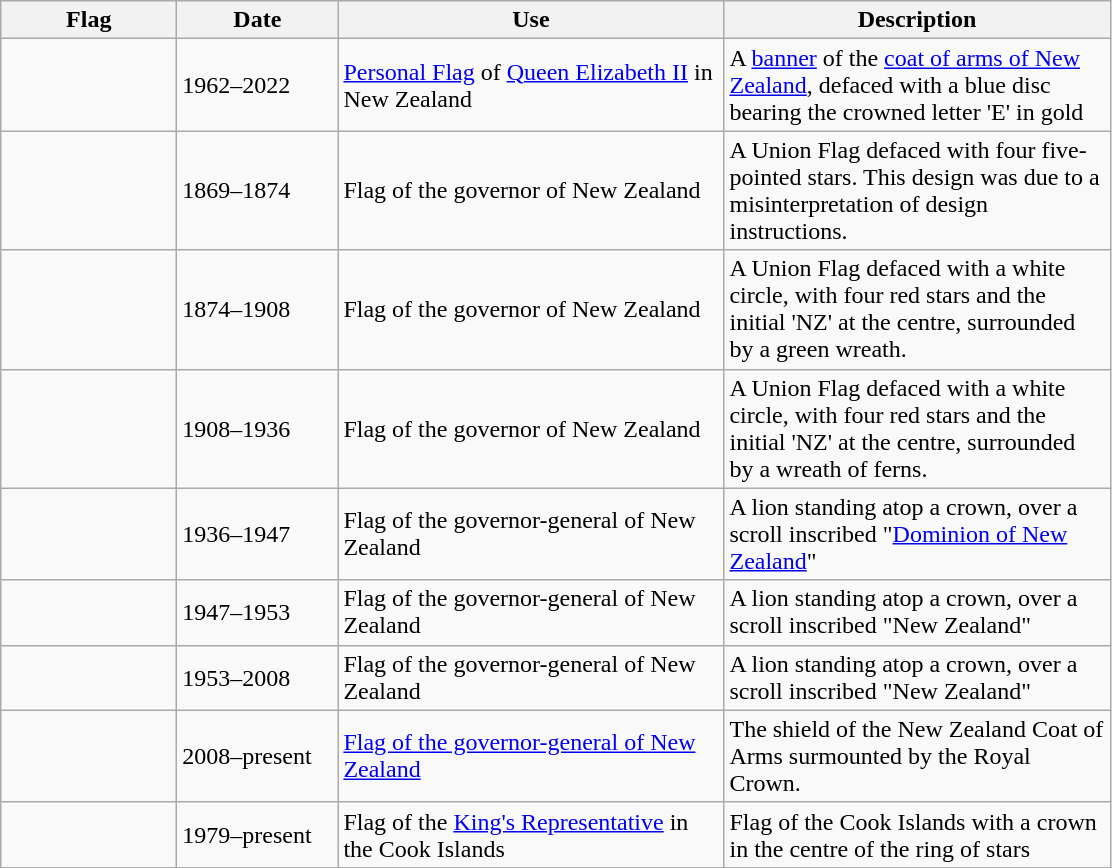<table class="wikitable">
<tr>
<th style="width:110px;">Flag</th>
<th style="width:100px;">Date</th>
<th style="width:250px;">Use</th>
<th style="width:250px;">Description</th>
</tr>
<tr>
<td></td>
<td>1962–2022</td>
<td><a href='#'>Personal Flag</a> of <a href='#'>Queen Elizabeth II</a> in New Zealand</td>
<td>A <a href='#'>banner</a> of the <a href='#'>coat of arms of New Zealand</a>, defaced with a blue disc bearing the crowned letter 'E' in gold</td>
</tr>
<tr>
<td></td>
<td>1869–1874</td>
<td>Flag of the governor of New Zealand</td>
<td>A Union Flag defaced with four five-pointed stars. This design was due to a misinterpretation of design instructions.</td>
</tr>
<tr>
<td></td>
<td>1874–1908</td>
<td>Flag of the governor of New Zealand</td>
<td>A Union Flag defaced with a white circle, with four red stars and the initial 'NZ' at the centre, surrounded by a green wreath.</td>
</tr>
<tr>
<td></td>
<td>1908–1936</td>
<td>Flag of the governor of New Zealand</td>
<td>A Union Flag defaced with a white circle, with four red stars and the initial 'NZ' at the centre, surrounded by a wreath of ferns.</td>
</tr>
<tr>
<td></td>
<td>1936–1947</td>
<td>Flag of the governor-general of New Zealand</td>
<td>A lion standing atop a crown, over a scroll inscribed "<a href='#'>Dominion of New Zealand</a>"</td>
</tr>
<tr>
<td></td>
<td>1947–1953</td>
<td>Flag of the governor-general of New Zealand</td>
<td>A lion standing atop a crown, over a scroll inscribed "New Zealand"</td>
</tr>
<tr>
<td></td>
<td>1953–2008</td>
<td>Flag of the governor-general of New Zealand</td>
<td>A lion standing atop a crown, over a scroll inscribed "New Zealand"</td>
</tr>
<tr>
<td></td>
<td>2008–present</td>
<td><a href='#'>Flag of the governor-general of New Zealand</a></td>
<td>The shield of the New Zealand Coat of Arms surmounted by the Royal Crown.</td>
</tr>
<tr>
<td></td>
<td>1979–present</td>
<td>Flag of the <a href='#'>King's Representative</a> in the Cook Islands</td>
<td>Flag of the Cook Islands with a crown in the centre of the ring of stars</td>
</tr>
</table>
